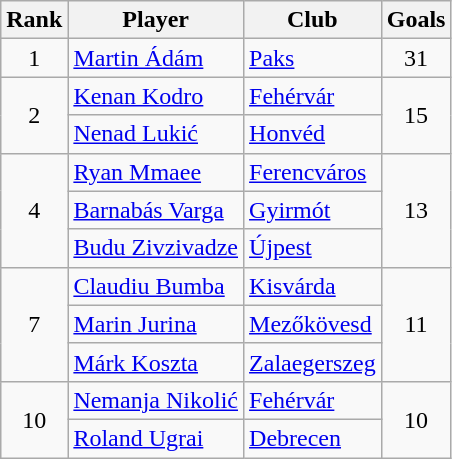<table class="wikitable" style="text-align:center">
<tr>
<th>Rank</th>
<th>Player</th>
<th>Club</th>
<th>Goals</th>
</tr>
<tr>
<td>1</td>
<td align="left"> <a href='#'>Martin Ádám</a></td>
<td align="left"><a href='#'>Paks</a></td>
<td>31</td>
</tr>
<tr>
<td rowspan="2">2</td>
<td align="left"> <a href='#'>Kenan Kodro</a></td>
<td align="left"><a href='#'>Fehérvár</a></td>
<td rowspan="2">15</td>
</tr>
<tr>
<td align="left"> <a href='#'>Nenad Lukić</a></td>
<td align="left"><a href='#'>Honvéd</a></td>
</tr>
<tr>
<td rowspan="3">4</td>
<td align="left"> <a href='#'>Ryan Mmaee</a></td>
<td align="left"><a href='#'>Ferencváros</a></td>
<td rowspan="3">13</td>
</tr>
<tr>
<td align="left"> <a href='#'>Barnabás Varga</a></td>
<td align="left"><a href='#'>Gyirmót</a></td>
</tr>
<tr>
<td align="left"> <a href='#'>Budu Zivzivadze</a></td>
<td align="left"><a href='#'>Újpest</a></td>
</tr>
<tr>
<td rowspan="3">7</td>
<td align="left"> <a href='#'>Claudiu Bumba</a></td>
<td align="left"><a href='#'>Kisvárda</a></td>
<td rowspan="3">11</td>
</tr>
<tr>
<td align="left"> <a href='#'>Marin Jurina</a></td>
<td align="left"><a href='#'>Mezőkövesd</a></td>
</tr>
<tr>
<td align="left"> <a href='#'>Márk Koszta</a></td>
<td align="left"><a href='#'>Zalaegerszeg</a></td>
</tr>
<tr>
<td rowspan="2">10</td>
<td align="left"> <a href='#'>Nemanja Nikolić</a></td>
<td align="left"><a href='#'>Fehérvár</a></td>
<td rowspan="2">10</td>
</tr>
<tr>
<td align="left"> <a href='#'>Roland Ugrai</a></td>
<td align="left"><a href='#'>Debrecen</a></td>
</tr>
</table>
